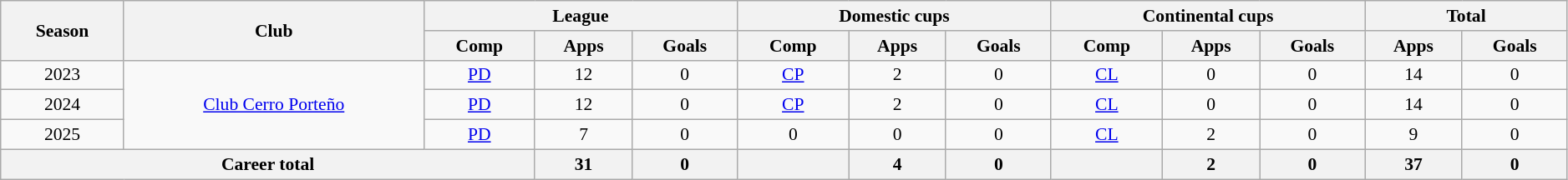<table class="wikitable" style="font-size:90%;width:99%;text-align:center;">
<tr>
<th rowspan="2">Season</th>
<th rowspan="2">Club</th>
<th colspan="3">League</th>
<th colspan="3">Domestic cups</th>
<th colspan="3">Continental cups</th>
<th colspan="3">Total</th>
</tr>
<tr>
<th>Comp</th>
<th>Apps</th>
<th>Goals</th>
<th>Comp</th>
<th>Apps</th>
<th>Goals</th>
<th>Comp</th>
<th>Apps</th>
<th>Goals</th>
<th>Apps</th>
<th>Goals</th>
</tr>
<tr>
<td>2023</td>
<td rowspan="3"> <a href='#'>Club Cerro Porteño</a></td>
<td><a href='#'>PD</a></td>
<td>12</td>
<td>0</td>
<td><a href='#'>CP</a></td>
<td>2</td>
<td>0</td>
<td><a href='#'>CL</a></td>
<td>0</td>
<td>0</td>
<td>14</td>
<td>0</td>
</tr>
<tr>
<td>2024</td>
<td><a href='#'>PD</a></td>
<td>12</td>
<td>0</td>
<td><a href='#'>CP</a></td>
<td>2</td>
<td>0</td>
<td><a href='#'>CL</a></td>
<td>0</td>
<td>0</td>
<td>14</td>
<td>0</td>
</tr>
<tr>
<td>2025</td>
<td><a href='#'>PD</a></td>
<td>7</td>
<td>0</td>
<td>0</td>
<td>0</td>
<td>0</td>
<td><a href='#'>CL</a></td>
<td>2</td>
<td>0</td>
<td>9</td>
<td>0</td>
</tr>
<tr>
<th colspan="3">Career total</th>
<th>31</th>
<th>0</th>
<th></th>
<th>4</th>
<th>0</th>
<th></th>
<th>2</th>
<th>0</th>
<th>37</th>
<th>0</th>
</tr>
</table>
